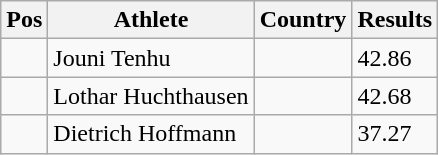<table class="wikitable">
<tr>
<th>Pos</th>
<th>Athlete</th>
<th>Country</th>
<th>Results</th>
</tr>
<tr>
<td align="center"></td>
<td>Jouni Tenhu</td>
<td></td>
<td>42.86</td>
</tr>
<tr>
<td align="center"></td>
<td>Lothar Huchthausen</td>
<td></td>
<td>42.68</td>
</tr>
<tr>
<td align="center"></td>
<td>Dietrich Hoffmann</td>
<td></td>
<td>37.27</td>
</tr>
</table>
